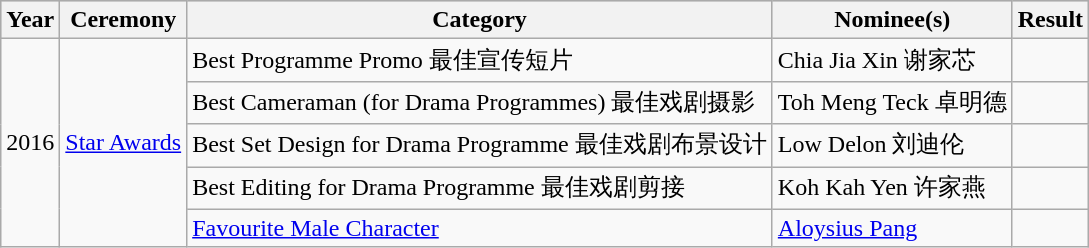<table class="wikitable sortable">
<tr style="background:#ccc; text-align:center;">
<th>Year</th>
<th>Ceremony</th>
<th>Category</th>
<th>Nominee(s)</th>
<th>Result</th>
</tr>
<tr>
<td rowspan="5">2016</td>
<td rowspan="5"><a href='#'>Star Awards</a></td>
<td>Best Programme Promo 最佳宣传短片</td>
<td>Chia Jia Xin 谢家芯</td>
<td></td>
</tr>
<tr>
<td>Best Cameraman (for Drama Programmes) 最佳戏剧摄影</td>
<td>Toh Meng Teck 卓明德</td>
<td></td>
</tr>
<tr>
<td>Best Set Design for Drama Programme 最佳戏剧布景设计</td>
<td>Low Delon 刘迪伦</td>
<td></td>
</tr>
<tr>
<td>Best Editing for Drama Programme 最佳戏剧剪接</td>
<td>Koh Kah Yen 许家燕</td>
<td></td>
</tr>
<tr>
<td><a href='#'>Favourite Male Character</a></td>
<td><a href='#'>Aloysius Pang</a></td>
<td></td>
</tr>
</table>
